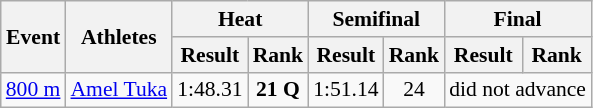<table class="wikitable" border="1" style="font-size:90%">
<tr>
<th rowspan="2">Event</th>
<th rowspan="2">Athletes</th>
<th colspan="2">Heat</th>
<th colspan="2">Semifinal</th>
<th colspan="2">Final</th>
</tr>
<tr>
<th>Result</th>
<th>Rank</th>
<th>Result</th>
<th>Rank</th>
<th>Result</th>
<th>Rank</th>
</tr>
<tr>
<td><a href='#'>800 m</a></td>
<td><a href='#'>Amel Tuka</a></td>
<td align=center>1:48.31</td>
<td align=center><strong>21 Q</strong></td>
<td align=center>1:51.14</td>
<td align=center>24</td>
<td align=center colspan="2">did not advance</td>
</tr>
</table>
